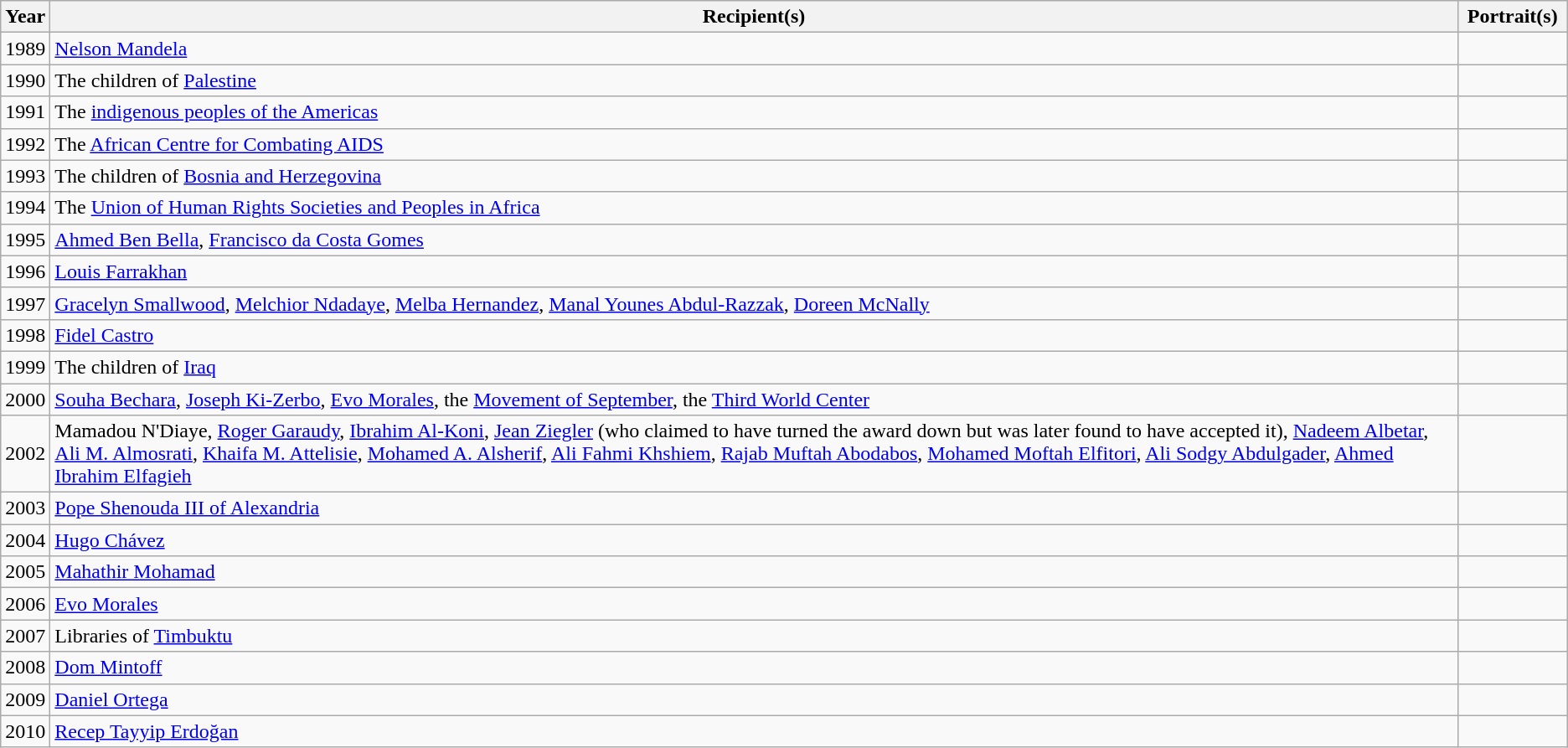<table class="wikitable">
<tr>
<th>Year</th>
<th>Recipient(s)</th>
<th width=80px>Portrait(s)</th>
</tr>
<tr>
<td>1989</td>
<td><a href='#'>Nelson Mandela</a></td>
<td></td>
</tr>
<tr>
<td>1990</td>
<td>The children of <a href='#'>Palestine</a></td>
<td></td>
</tr>
<tr>
<td>1991</td>
<td>The <a href='#'>indigenous peoples of the Americas</a></td>
<td></td>
</tr>
<tr>
<td>1992</td>
<td>The <a href='#'>African Centre for Combating AIDS</a></td>
<td></td>
</tr>
<tr>
<td>1993</td>
<td>The children of <a href='#'>Bosnia and Herzegovina</a></td>
<td></td>
</tr>
<tr>
<td>1994</td>
<td>The <a href='#'>Union of Human Rights Societies and Peoples in Africa</a></td>
<td></td>
</tr>
<tr>
<td>1995</td>
<td><a href='#'>Ahmed Ben Bella</a>, <a href='#'>Francisco da Costa Gomes</a></td>
<td> </td>
</tr>
<tr>
<td>1996</td>
<td><a href='#'>Louis Farrakhan</a></td>
<td></td>
</tr>
<tr>
<td>1997</td>
<td><a href='#'>Gracelyn Smallwood</a>, <a href='#'>Melchior Ndadaye</a>, <a href='#'>Melba Hernandez</a>, <a href='#'>Manal Younes Abdul-Razzak</a>, <a href='#'>Doreen McNally</a></td>
<td></td>
</tr>
<tr>
<td>1998</td>
<td><a href='#'>Fidel Castro</a></td>
<td></td>
</tr>
<tr>
<td>1999</td>
<td>The children of <a href='#'>Iraq</a></td>
<td></td>
</tr>
<tr>
<td>2000</td>
<td><a href='#'>Souha Bechara</a>, <a href='#'>Joseph Ki-Zerbo</a>, <a href='#'>Evo Morales</a>, the <a href='#'>Movement of September</a>, the <a href='#'>Third World Center</a></td>
<td> </td>
</tr>
<tr>
<td>2002</td>
<td>Mamadou N'Diaye, <a href='#'>Roger Garaudy</a>, <a href='#'>Ibrahim Al-Koni</a>, <a href='#'>Jean Ziegler</a> (who claimed to have turned the award down but was later found to have accepted it), <a href='#'>Nadeem Albetar</a>, <a href='#'>Ali M. Almosrati</a>, <a href='#'>Khaifa M. Attelisie</a>, <a href='#'>Mohamed A. Alsherif</a>, <a href='#'>Ali Fahmi Khshiem</a>, <a href='#'>Rajab Muftah Abodabos</a>, <a href='#'>Mohamed Moftah Elfitori</a>, <a href='#'>Ali Sodgy Abdulgader</a>, <a href='#'>Ahmed Ibrahim Elfagieh</a></td>
<td></td>
</tr>
<tr>
<td>2003</td>
<td><a href='#'>Pope Shenouda III of Alexandria</a></td>
<td></td>
</tr>
<tr>
<td>2004</td>
<td><a href='#'>Hugo Chávez</a></td>
<td></td>
</tr>
<tr>
<td>2005</td>
<td><a href='#'>Mahathir Mohamad</a></td>
<td></td>
</tr>
<tr>
<td>2006</td>
<td><a href='#'>Evo Morales</a></td>
<td></td>
</tr>
<tr>
<td>2007</td>
<td>Libraries of <a href='#'>Timbuktu</a></td>
<td></td>
</tr>
<tr>
<td>2008</td>
<td><a href='#'>Dom Mintoff</a></td>
<td></td>
</tr>
<tr>
<td>2009</td>
<td><a href='#'>Daniel Ortega</a></td>
<td></td>
</tr>
<tr>
<td>2010</td>
<td><a href='#'>Recep Tayyip Erdoğan</a></td>
<td></td>
</tr>
</table>
